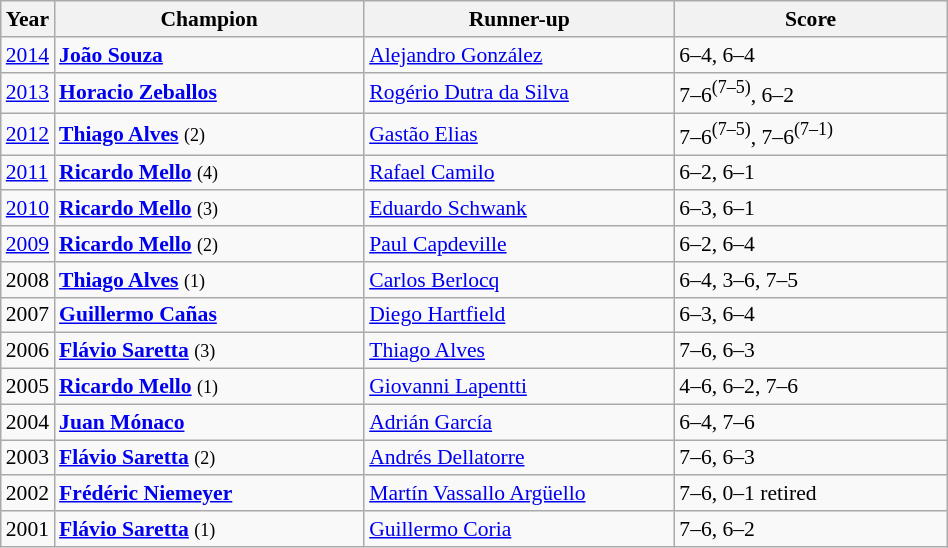<table class="wikitable" style="font-size:90%">
<tr>
<th>Year</th>
<th width="200">Champion</th>
<th width="200">Runner-up</th>
<th width="175">Score</th>
</tr>
<tr>
<td><a href='#'>2014</a></td>
<td> <strong><a href='#'>João Souza</a></strong></td>
<td> <a href='#'>Alejandro González</a></td>
<td>6–4, 6–4</td>
</tr>
<tr>
<td><a href='#'>2013</a></td>
<td> <strong><a href='#'>Horacio Zeballos</a></strong></td>
<td> <a href='#'>Rogério Dutra da Silva</a></td>
<td>7–6<sup>(7–5)</sup>, 6–2</td>
</tr>
<tr>
<td><a href='#'>2012</a></td>
<td> <strong><a href='#'>Thiago Alves</a></strong> <small>(2)</small></td>
<td> <a href='#'>Gastão Elias</a></td>
<td>7–6<sup>(7–5)</sup>, 7–6<sup>(7–1)</sup></td>
</tr>
<tr>
<td><a href='#'>2011</a></td>
<td> <strong><a href='#'>Ricardo Mello</a></strong> <small>(4)</small></td>
<td> <a href='#'>Rafael Camilo</a></td>
<td>6–2, 6–1</td>
</tr>
<tr>
<td><a href='#'>2010</a></td>
<td> <strong><a href='#'>Ricardo Mello</a></strong> <small>(3)</small></td>
<td> <a href='#'>Eduardo Schwank</a></td>
<td>6–3, 6–1</td>
</tr>
<tr>
<td><a href='#'>2009</a></td>
<td> <strong><a href='#'>Ricardo Mello</a></strong> <small>(2)</small></td>
<td> <a href='#'>Paul Capdeville</a></td>
<td>6–2, 6–4</td>
</tr>
<tr>
<td>2008</td>
<td> <strong><a href='#'>Thiago Alves</a></strong> <small>(1)</small></td>
<td> <a href='#'>Carlos Berlocq</a></td>
<td>6–4, 3–6, 7–5</td>
</tr>
<tr>
<td>2007</td>
<td> <strong><a href='#'>Guillermo Cañas</a></strong></td>
<td> <a href='#'>Diego Hartfield</a></td>
<td>6–3, 6–4</td>
</tr>
<tr>
<td>2006</td>
<td> <strong><a href='#'>Flávio Saretta</a></strong> <small>(3)</small></td>
<td> <a href='#'>Thiago Alves</a></td>
<td>7–6, 6–3</td>
</tr>
<tr>
<td>2005</td>
<td> <strong><a href='#'>Ricardo Mello</a></strong> <small>(1)</small></td>
<td> <a href='#'>Giovanni Lapentti</a></td>
<td>4–6, 6–2, 7–6</td>
</tr>
<tr>
<td>2004</td>
<td> <strong><a href='#'>Juan Mónaco</a></strong></td>
<td> <a href='#'>Adrián García</a></td>
<td>6–4, 7–6</td>
</tr>
<tr>
<td>2003</td>
<td> <strong><a href='#'>Flávio Saretta</a></strong> <small>(2)</small></td>
<td> <a href='#'>Andrés Dellatorre</a></td>
<td>7–6, 6–3</td>
</tr>
<tr>
<td>2002</td>
<td> <strong><a href='#'>Frédéric Niemeyer</a></strong></td>
<td> <a href='#'>Martín Vassallo Argüello</a></td>
<td>7–6, 0–1 retired</td>
</tr>
<tr>
<td>2001</td>
<td> <strong><a href='#'>Flávio Saretta</a></strong> <small>(1)</small></td>
<td> <a href='#'>Guillermo Coria</a></td>
<td>7–6, 6–2</td>
</tr>
</table>
